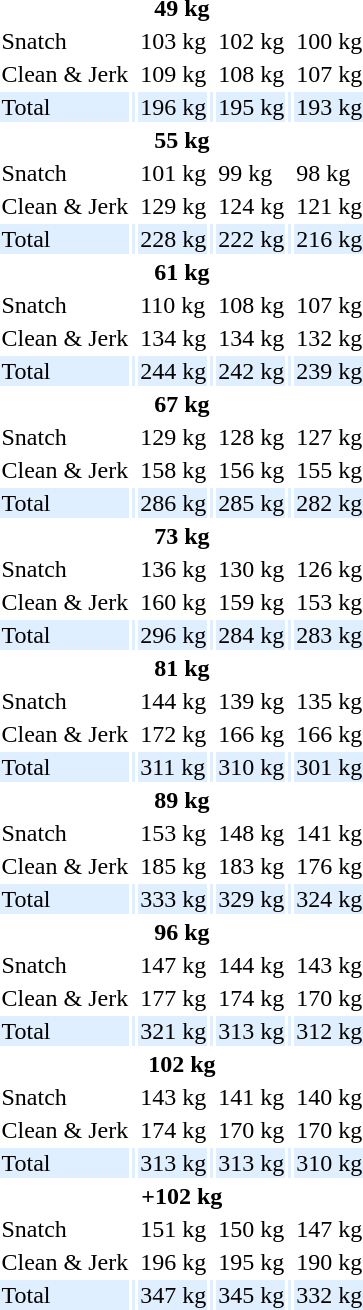<table>
<tr>
<th colspan=7>49 kg</th>
</tr>
<tr>
<td>Snatch</td>
<td></td>
<td>103 kg</td>
<td></td>
<td>102 kg</td>
<td></td>
<td>100 kg</td>
</tr>
<tr>
<td>Clean & Jerk</td>
<td></td>
<td>109 kg</td>
<td></td>
<td>108 kg</td>
<td></td>
<td>107 kg</td>
</tr>
<tr bgcolor=#dfefff>
<td>Total</td>
<td></td>
<td>196 kg</td>
<td></td>
<td>195 kg</td>
<td></td>
<td>193 kg</td>
</tr>
<tr>
<th colspan=7>55 kg</th>
</tr>
<tr>
<td>Snatch</td>
<td></td>
<td>101 kg</td>
<td></td>
<td>99 kg</td>
<td></td>
<td>98 kg</td>
</tr>
<tr>
<td>Clean & Jerk</td>
<td></td>
<td>129 kg</td>
<td></td>
<td>124 kg</td>
<td></td>
<td>121 kg</td>
</tr>
<tr bgcolor=#dfefff>
<td>Total</td>
<td></td>
<td>228 kg</td>
<td></td>
<td>222 kg</td>
<td></td>
<td>216 kg</td>
</tr>
<tr>
<th colspan=7>61 kg</th>
</tr>
<tr>
<td>Snatch</td>
<td></td>
<td>110 kg</td>
<td></td>
<td>108 kg</td>
<td></td>
<td>107 kg</td>
</tr>
<tr>
<td>Clean & Jerk</td>
<td></td>
<td>134 kg</td>
<td></td>
<td>134 kg</td>
<td></td>
<td>132 kg</td>
</tr>
<tr bgcolor=#dfefff>
<td>Total</td>
<td></td>
<td>244 kg</td>
<td></td>
<td>242 kg</td>
<td></td>
<td>239 kg</td>
</tr>
<tr>
<th colspan=7>67 kg</th>
</tr>
<tr>
<td>Snatch</td>
<td></td>
<td>129 kg</td>
<td></td>
<td>128 kg</td>
<td></td>
<td>127 kg</td>
</tr>
<tr>
<td>Clean & Jerk</td>
<td></td>
<td>158 kg</td>
<td></td>
<td>156 kg</td>
<td></td>
<td>155 kg</td>
</tr>
<tr bgcolor=#dfefff>
<td>Total</td>
<td></td>
<td>286 kg</td>
<td></td>
<td>285 kg</td>
<td></td>
<td>282 kg</td>
</tr>
<tr>
<th colspan=7>73 kg</th>
</tr>
<tr>
<td>Snatch</td>
<td></td>
<td>136 kg</td>
<td></td>
<td>130 kg</td>
<td></td>
<td>126 kg</td>
</tr>
<tr>
<td>Clean & Jerk</td>
<td></td>
<td>160 kg</td>
<td></td>
<td>159 kg</td>
<td></td>
<td>153 kg</td>
</tr>
<tr bgcolor=#dfefff>
<td>Total</td>
<td></td>
<td>296 kg</td>
<td></td>
<td>284 kg</td>
<td></td>
<td>283 kg</td>
</tr>
<tr>
<th colspan=7>81 kg</th>
</tr>
<tr>
<td>Snatch</td>
<td></td>
<td>144 kg</td>
<td></td>
<td>139 kg</td>
<td></td>
<td>135 kg</td>
</tr>
<tr>
<td>Clean & Jerk</td>
<td></td>
<td>172 kg</td>
<td></td>
<td>166 kg</td>
<td></td>
<td>166 kg</td>
</tr>
<tr bgcolor=#dfefff>
<td>Total</td>
<td></td>
<td>311 kg</td>
<td></td>
<td>310 kg</td>
<td></td>
<td>301 kg</td>
</tr>
<tr>
<th colspan=7>89 kg</th>
</tr>
<tr>
<td>Snatch</td>
<td></td>
<td>153 kg</td>
<td></td>
<td>148 kg</td>
<td></td>
<td>141 kg</td>
</tr>
<tr>
<td>Clean & Jerk</td>
<td></td>
<td>185 kg</td>
<td></td>
<td>183 kg</td>
<td></td>
<td>176 kg</td>
</tr>
<tr bgcolor=#dfefff>
<td>Total</td>
<td></td>
<td>333 kg</td>
<td></td>
<td>329 kg</td>
<td></td>
<td>324 kg</td>
</tr>
<tr>
<th colspan=7>96 kg</th>
</tr>
<tr>
<td>Snatch</td>
<td></td>
<td>147 kg</td>
<td></td>
<td>144 kg</td>
<td></td>
<td>143 kg</td>
</tr>
<tr>
<td>Clean & Jerk</td>
<td></td>
<td>177 kg</td>
<td></td>
<td>174 kg</td>
<td></td>
<td>170 kg</td>
</tr>
<tr bgcolor=#dfefff>
<td>Total</td>
<td></td>
<td>321 kg</td>
<td></td>
<td>313 kg</td>
<td></td>
<td>312 kg</td>
</tr>
<tr>
<th colspan=7>102 kg</th>
</tr>
<tr>
<td>Snatch</td>
<td></td>
<td>143 kg</td>
<td></td>
<td>141 kg</td>
<td></td>
<td>140 kg</td>
</tr>
<tr>
<td>Clean & Jerk</td>
<td></td>
<td>174 kg</td>
<td></td>
<td>170 kg</td>
<td></td>
<td>170 kg</td>
</tr>
<tr bgcolor=#dfefff>
<td>Total</td>
<td></td>
<td>313 kg</td>
<td></td>
<td>313 kg</td>
<td></td>
<td>310 kg</td>
</tr>
<tr>
<th colspan=7>+102 kg</th>
</tr>
<tr>
<td>Snatch</td>
<td></td>
<td>151 kg</td>
<td></td>
<td>150 kg</td>
<td></td>
<td>147 kg</td>
</tr>
<tr>
<td>Clean & Jerk</td>
<td></td>
<td>196 kg</td>
<td></td>
<td>195 kg</td>
<td></td>
<td>190 kg</td>
</tr>
<tr bgcolor=#dfefff>
<td>Total</td>
<td></td>
<td>347 kg</td>
<td></td>
<td>345 kg</td>
<td></td>
<td>332 kg</td>
</tr>
</table>
